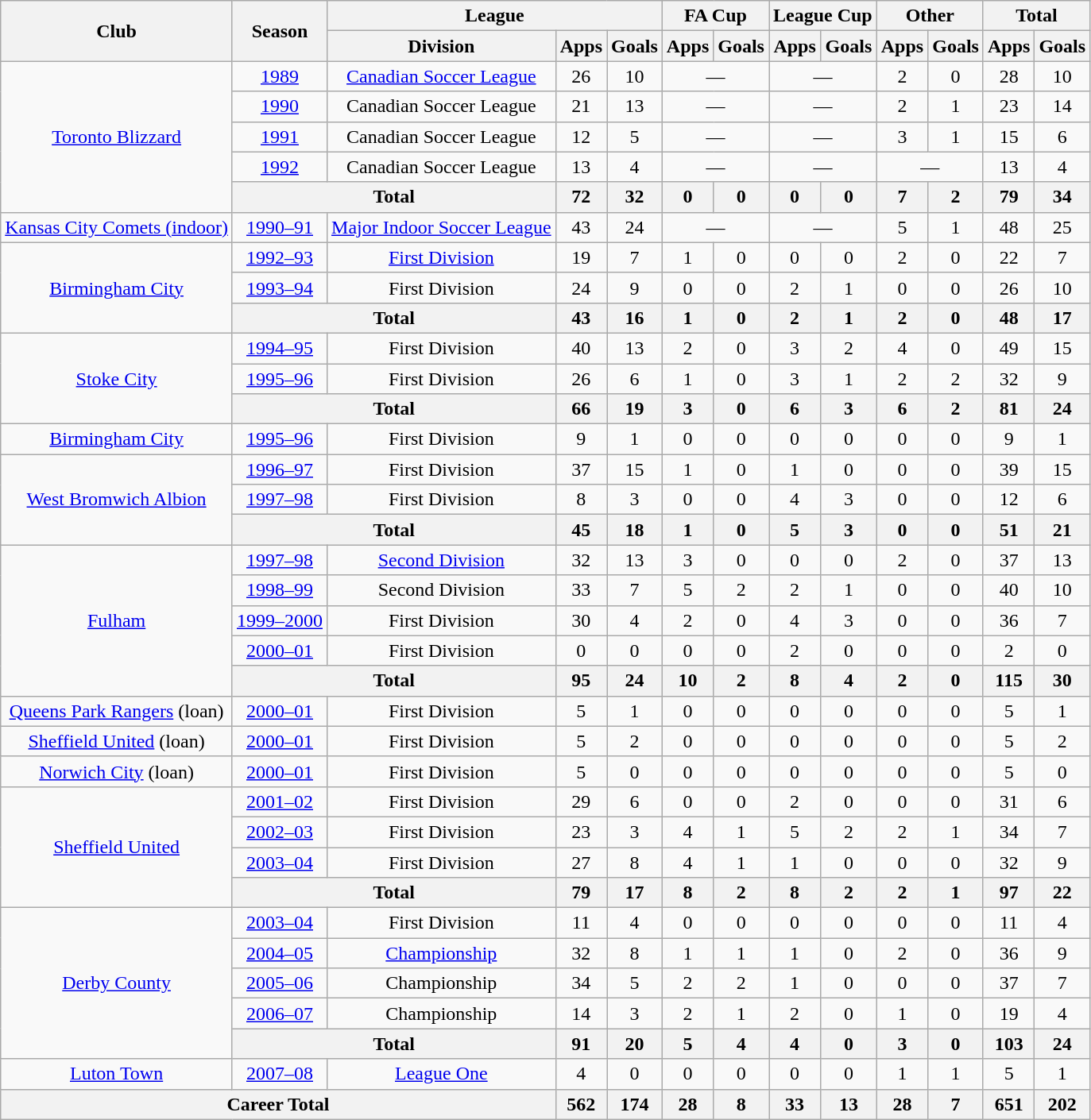<table class="wikitable" style="text-align: center;">
<tr>
<th rowspan="2">Club</th>
<th rowspan="2">Season</th>
<th colspan="3">League</th>
<th colspan="2">FA Cup</th>
<th colspan="2">League Cup</th>
<th colspan="2">Other</th>
<th colspan="2">Total</th>
</tr>
<tr>
<th>Division</th>
<th>Apps</th>
<th>Goals</th>
<th>Apps</th>
<th>Goals</th>
<th>Apps</th>
<th>Goals</th>
<th>Apps</th>
<th>Goals</th>
<th>Apps</th>
<th>Goals</th>
</tr>
<tr>
<td rowspan=5><a href='#'>Toronto Blizzard</a></td>
<td><a href='#'>1989</a></td>
<td><a href='#'>Canadian Soccer League</a></td>
<td>26</td>
<td>10</td>
<td colspan="2">—</td>
<td colspan="2">—</td>
<td>2</td>
<td>0</td>
<td>28</td>
<td>10</td>
</tr>
<tr>
<td><a href='#'>1990</a></td>
<td>Canadian Soccer League</td>
<td>21</td>
<td>13</td>
<td colspan="2">—</td>
<td colspan="2">—</td>
<td>2</td>
<td>1</td>
<td>23</td>
<td>14</td>
</tr>
<tr>
<td><a href='#'>1991</a></td>
<td>Canadian Soccer League</td>
<td>12</td>
<td>5</td>
<td colspan="2">—</td>
<td colspan="2">—</td>
<td>3</td>
<td>1</td>
<td>15</td>
<td>6</td>
</tr>
<tr>
<td><a href='#'>1992</a></td>
<td>Canadian Soccer League</td>
<td>13</td>
<td>4</td>
<td colspan="2">—</td>
<td colspan="2">—</td>
<td colspan="2">—</td>
<td>13</td>
<td>4</td>
</tr>
<tr>
<th colspan=2>Total</th>
<th>72</th>
<th>32</th>
<th>0</th>
<th>0</th>
<th>0</th>
<th>0</th>
<th>7</th>
<th>2</th>
<th>79</th>
<th>34</th>
</tr>
<tr>
<td><a href='#'>Kansas City Comets (indoor)</a></td>
<td><a href='#'>1990–91</a></td>
<td><a href='#'>Major Indoor Soccer League</a></td>
<td>43</td>
<td>24</td>
<td colspan="2">—</td>
<td colspan="2">—</td>
<td>5</td>
<td>1</td>
<td>48</td>
<td>25</td>
</tr>
<tr>
<td rowspan=3><a href='#'>Birmingham City</a></td>
<td><a href='#'>1992–93</a></td>
<td><a href='#'>First Division</a></td>
<td>19</td>
<td>7</td>
<td>1</td>
<td>0</td>
<td>0</td>
<td>0</td>
<td>2</td>
<td>0</td>
<td>22</td>
<td>7</td>
</tr>
<tr>
<td><a href='#'>1993–94</a></td>
<td>First Division</td>
<td>24</td>
<td>9</td>
<td>0</td>
<td>0</td>
<td>2</td>
<td>1</td>
<td>0</td>
<td>0</td>
<td>26</td>
<td>10</td>
</tr>
<tr>
<th colspan=2>Total</th>
<th>43</th>
<th>16</th>
<th>1</th>
<th>0</th>
<th>2</th>
<th>1</th>
<th>2</th>
<th>0</th>
<th>48</th>
<th>17</th>
</tr>
<tr>
<td rowspan=3><a href='#'>Stoke City</a></td>
<td><a href='#'>1994–95</a></td>
<td>First Division</td>
<td>40</td>
<td>13</td>
<td>2</td>
<td>0</td>
<td>3</td>
<td>2</td>
<td>4</td>
<td>0</td>
<td>49</td>
<td>15</td>
</tr>
<tr>
<td><a href='#'>1995–96</a></td>
<td>First Division</td>
<td>26</td>
<td>6</td>
<td>1</td>
<td>0</td>
<td>3</td>
<td>1</td>
<td>2</td>
<td>2</td>
<td>32</td>
<td>9</td>
</tr>
<tr>
<th colspan=2>Total</th>
<th>66</th>
<th>19</th>
<th>3</th>
<th>0</th>
<th>6</th>
<th>3</th>
<th>6</th>
<th>2</th>
<th>81</th>
<th>24</th>
</tr>
<tr>
<td><a href='#'>Birmingham City</a></td>
<td><a href='#'>1995–96</a></td>
<td>First Division</td>
<td>9</td>
<td>1</td>
<td>0</td>
<td>0</td>
<td>0</td>
<td>0</td>
<td>0</td>
<td>0</td>
<td>9</td>
<td>1</td>
</tr>
<tr>
<td rowspan=3><a href='#'>West Bromwich Albion</a></td>
<td><a href='#'>1996–97</a></td>
<td>First Division</td>
<td>37</td>
<td>15</td>
<td>1</td>
<td>0</td>
<td>1</td>
<td>0</td>
<td>0</td>
<td>0</td>
<td>39</td>
<td>15</td>
</tr>
<tr>
<td><a href='#'>1997–98</a></td>
<td>First Division</td>
<td>8</td>
<td>3</td>
<td>0</td>
<td>0</td>
<td>4</td>
<td>3</td>
<td>0</td>
<td>0</td>
<td>12</td>
<td>6</td>
</tr>
<tr>
<th colspan=2>Total</th>
<th>45</th>
<th>18</th>
<th>1</th>
<th>0</th>
<th>5</th>
<th>3</th>
<th>0</th>
<th>0</th>
<th>51</th>
<th>21</th>
</tr>
<tr>
<td rowspan=5><a href='#'>Fulham</a></td>
<td><a href='#'>1997–98</a></td>
<td><a href='#'>Second Division</a></td>
<td>32</td>
<td>13</td>
<td>3</td>
<td>0</td>
<td>0</td>
<td>0</td>
<td>2</td>
<td>0</td>
<td>37</td>
<td>13</td>
</tr>
<tr>
<td><a href='#'>1998–99</a></td>
<td>Second Division</td>
<td>33</td>
<td>7</td>
<td>5</td>
<td>2</td>
<td>2</td>
<td>1</td>
<td>0</td>
<td>0</td>
<td>40</td>
<td>10</td>
</tr>
<tr>
<td><a href='#'>1999–2000</a></td>
<td>First Division</td>
<td>30</td>
<td>4</td>
<td>2</td>
<td>0</td>
<td>4</td>
<td>3</td>
<td>0</td>
<td>0</td>
<td>36</td>
<td>7</td>
</tr>
<tr>
<td><a href='#'>2000–01</a></td>
<td>First Division</td>
<td>0</td>
<td>0</td>
<td>0</td>
<td>0</td>
<td>2</td>
<td>0</td>
<td>0</td>
<td>0</td>
<td>2</td>
<td>0</td>
</tr>
<tr>
<th colspan=2>Total</th>
<th>95</th>
<th>24</th>
<th>10</th>
<th>2</th>
<th>8</th>
<th>4</th>
<th>2</th>
<th>0</th>
<th>115</th>
<th>30</th>
</tr>
<tr>
<td><a href='#'>Queens Park Rangers</a> (loan)</td>
<td><a href='#'>2000–01</a></td>
<td>First Division</td>
<td>5</td>
<td>1</td>
<td>0</td>
<td>0</td>
<td>0</td>
<td>0</td>
<td>0</td>
<td>0</td>
<td>5</td>
<td>1</td>
</tr>
<tr>
<td><a href='#'>Sheffield United</a> (loan)</td>
<td><a href='#'>2000–01</a></td>
<td>First Division</td>
<td>5</td>
<td>2</td>
<td>0</td>
<td>0</td>
<td>0</td>
<td>0</td>
<td>0</td>
<td>0</td>
<td>5</td>
<td>2</td>
</tr>
<tr>
<td><a href='#'>Norwich City</a> (loan)</td>
<td><a href='#'>2000–01</a></td>
<td>First Division</td>
<td>5</td>
<td>0</td>
<td>0</td>
<td>0</td>
<td>0</td>
<td>0</td>
<td>0</td>
<td>0</td>
<td>5</td>
<td>0</td>
</tr>
<tr>
<td rowspan=4><a href='#'>Sheffield United</a></td>
<td><a href='#'>2001–02</a></td>
<td>First Division</td>
<td>29</td>
<td>6</td>
<td>0</td>
<td>0</td>
<td>2</td>
<td>0</td>
<td>0</td>
<td>0</td>
<td>31</td>
<td>6</td>
</tr>
<tr>
<td><a href='#'>2002–03</a></td>
<td>First Division</td>
<td>23</td>
<td>3</td>
<td>4</td>
<td>1</td>
<td>5</td>
<td>2</td>
<td>2</td>
<td>1</td>
<td>34</td>
<td>7</td>
</tr>
<tr>
<td><a href='#'>2003–04</a></td>
<td>First Division</td>
<td>27</td>
<td>8</td>
<td>4</td>
<td>1</td>
<td>1</td>
<td>0</td>
<td>0</td>
<td>0</td>
<td>32</td>
<td>9</td>
</tr>
<tr>
<th colspan=2>Total</th>
<th>79</th>
<th>17</th>
<th>8</th>
<th>2</th>
<th>8</th>
<th>2</th>
<th>2</th>
<th>1</th>
<th>97</th>
<th>22</th>
</tr>
<tr>
<td rowspan=5><a href='#'>Derby County</a></td>
<td><a href='#'>2003–04</a></td>
<td>First Division</td>
<td>11</td>
<td>4</td>
<td>0</td>
<td>0</td>
<td>0</td>
<td>0</td>
<td>0</td>
<td>0</td>
<td>11</td>
<td>4</td>
</tr>
<tr>
<td><a href='#'>2004–05</a></td>
<td><a href='#'>Championship</a></td>
<td>32</td>
<td>8</td>
<td>1</td>
<td>1</td>
<td>1</td>
<td>0</td>
<td>2</td>
<td>0</td>
<td>36</td>
<td>9</td>
</tr>
<tr>
<td><a href='#'>2005–06</a></td>
<td>Championship</td>
<td>34</td>
<td>5</td>
<td>2</td>
<td>2</td>
<td>1</td>
<td>0</td>
<td>0</td>
<td>0</td>
<td>37</td>
<td>7</td>
</tr>
<tr>
<td><a href='#'>2006–07</a></td>
<td>Championship</td>
<td>14</td>
<td>3</td>
<td>2</td>
<td>1</td>
<td>2</td>
<td>0</td>
<td>1</td>
<td>0</td>
<td>19</td>
<td>4</td>
</tr>
<tr>
<th colspan=2>Total</th>
<th>91</th>
<th>20</th>
<th>5</th>
<th>4</th>
<th>4</th>
<th>0</th>
<th>3</th>
<th>0</th>
<th>103</th>
<th>24</th>
</tr>
<tr>
<td><a href='#'>Luton Town</a></td>
<td><a href='#'>2007–08</a></td>
<td><a href='#'>League One</a></td>
<td>4</td>
<td>0</td>
<td>0</td>
<td>0</td>
<td>0</td>
<td>0</td>
<td>1</td>
<td>1</td>
<td>5</td>
<td>1</td>
</tr>
<tr>
<th colspan="3">Career Total</th>
<th>562</th>
<th>174</th>
<th>28</th>
<th>8</th>
<th>33</th>
<th>13</th>
<th>28</th>
<th>7</th>
<th>651</th>
<th>202</th>
</tr>
</table>
